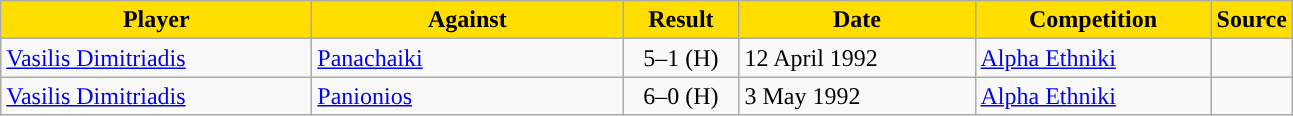<table class="wikitable">
<tr>
<th width=200 style="background:#FFDE00">Player</th>
<th width=200 style="background:#FFDE00">Against</th>
<th width=70 style="background:#FFDE00">Result</th>
<th width=150 style="background:#FFDE00">Date</th>
<th width=150 style="background:#FFDE00">Competition</th>
<th style="background:#FFDE00">Source</th>
</tr>
<tr>
<td> <a href='#'>Vasilis Dimitriadis</a></td>
<td> <a href='#'>Panachaiki</a></td>
<td align=center>5–1 (H)</td>
<td>12 April 1992</td>
<td><a href='#'>Alpha Ethniki</a></td>
<td align=center></td>
</tr>
<tr>
<td> <a href='#'>Vasilis Dimitriadis</a></td>
<td> <a href='#'>Panionios</a></td>
<td align=center>6–0 (H)</td>
<td>3 May 1992</td>
<td><a href='#'>Alpha Ethniki</a></td>
<td align=center></td>
</tr>
</table>
